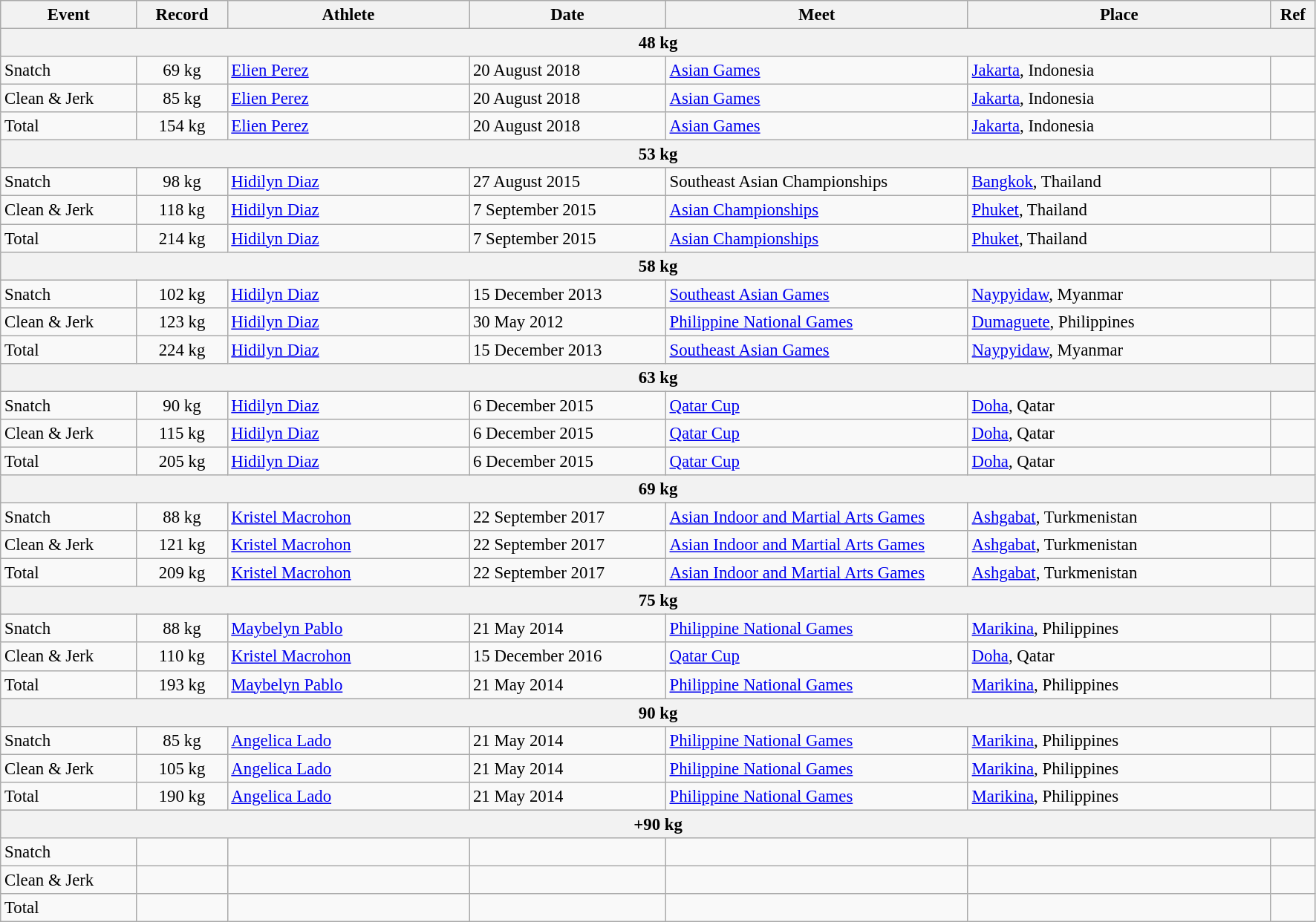<table class="wikitable" style="font-size:95%;">
<tr>
<th width=9%>Event</th>
<th width=6%>Record</th>
<th width=16%>Athlete</th>
<th width=13%>Date</th>
<th width=20%>Meet</th>
<th width=20%>Place</th>
<th width=3%>Ref</th>
</tr>
<tr bgcolor="#DDDDDD">
<th colspan="7">48 kg</th>
</tr>
<tr>
<td>Snatch</td>
<td align="center">69 kg</td>
<td><a href='#'>Elien Perez</a></td>
<td>20 August 2018</td>
<td><a href='#'>Asian Games</a></td>
<td><a href='#'>Jakarta</a>, Indonesia</td>
<td></td>
</tr>
<tr>
<td>Clean & Jerk</td>
<td align="center">85 kg</td>
<td><a href='#'>Elien Perez</a></td>
<td>20 August 2018</td>
<td><a href='#'>Asian Games</a></td>
<td><a href='#'>Jakarta</a>, Indonesia</td>
<td></td>
</tr>
<tr>
<td>Total</td>
<td align="center">154 kg</td>
<td><a href='#'>Elien Perez</a></td>
<td>20 August 2018</td>
<td><a href='#'>Asian Games</a></td>
<td><a href='#'>Jakarta</a>, Indonesia</td>
<td></td>
</tr>
<tr bgcolor="#DDDDDD">
<th colspan="7">53 kg</th>
</tr>
<tr>
<td>Snatch</td>
<td align="center">98 kg</td>
<td><a href='#'>Hidilyn Diaz</a></td>
<td>27 August 2015</td>
<td>Southeast Asian Championships</td>
<td><a href='#'>Bangkok</a>, Thailand</td>
<td></td>
</tr>
<tr>
<td>Clean & Jerk</td>
<td align="center">118 kg</td>
<td><a href='#'>Hidilyn Diaz</a></td>
<td>7 September 2015</td>
<td><a href='#'>Asian Championships</a></td>
<td><a href='#'>Phuket</a>, Thailand</td>
<td></td>
</tr>
<tr>
<td>Total</td>
<td align="center">214 kg</td>
<td><a href='#'>Hidilyn Diaz</a></td>
<td>7 September 2015</td>
<td><a href='#'>Asian Championships</a></td>
<td><a href='#'>Phuket</a>, Thailand</td>
<td></td>
</tr>
<tr bgcolor="#DDDDDD">
<th colspan="7">58 kg</th>
</tr>
<tr>
<td>Snatch</td>
<td align="center">102 kg</td>
<td><a href='#'>Hidilyn Diaz</a></td>
<td>15 December 2013</td>
<td><a href='#'>Southeast Asian Games</a></td>
<td><a href='#'>Naypyidaw</a>, Myanmar</td>
<td></td>
</tr>
<tr>
<td>Clean & Jerk</td>
<td align="center">123 kg</td>
<td><a href='#'>Hidilyn Diaz</a></td>
<td>30 May 2012</td>
<td><a href='#'>Philippine National Games</a></td>
<td><a href='#'>Dumaguete</a>, Philippines</td>
<td></td>
</tr>
<tr>
<td>Total</td>
<td align="center">224 kg</td>
<td><a href='#'>Hidilyn Diaz</a></td>
<td>15 December 2013</td>
<td><a href='#'>Southeast Asian Games</a></td>
<td><a href='#'>Naypyidaw</a>, Myanmar</td>
<td></td>
</tr>
<tr bgcolor="#DDDDDD">
<th colspan="7">63 kg</th>
</tr>
<tr>
<td>Snatch</td>
<td align="center">90 kg</td>
<td><a href='#'>Hidilyn Diaz</a></td>
<td>6 December 2015</td>
<td><a href='#'>Qatar Cup</a></td>
<td><a href='#'>Doha</a>, Qatar</td>
<td></td>
</tr>
<tr>
<td>Clean & Jerk</td>
<td align="center">115 kg</td>
<td><a href='#'>Hidilyn Diaz</a></td>
<td>6 December 2015</td>
<td><a href='#'>Qatar Cup</a></td>
<td><a href='#'>Doha</a>, Qatar</td>
<td></td>
</tr>
<tr>
<td>Total</td>
<td align="center">205 kg</td>
<td><a href='#'>Hidilyn Diaz</a></td>
<td>6 December 2015</td>
<td><a href='#'>Qatar Cup</a></td>
<td><a href='#'>Doha</a>, Qatar</td>
<td></td>
</tr>
<tr bgcolor="#DDDDDD">
<th colspan="7">69 kg</th>
</tr>
<tr>
<td>Snatch</td>
<td align="center">88 kg</td>
<td><a href='#'>Kristel Macrohon</a></td>
<td>22 September 2017</td>
<td><a href='#'>Asian Indoor and Martial Arts Games</a></td>
<td><a href='#'>Ashgabat</a>, Turkmenistan</td>
<td></td>
</tr>
<tr>
<td>Clean & Jerk</td>
<td align="center">121 kg</td>
<td><a href='#'>Kristel Macrohon</a></td>
<td>22 September 2017</td>
<td><a href='#'>Asian Indoor and Martial Arts Games</a></td>
<td><a href='#'>Ashgabat</a>, Turkmenistan</td>
<td></td>
</tr>
<tr>
<td>Total</td>
<td align="center">209 kg</td>
<td><a href='#'>Kristel Macrohon</a></td>
<td>22 September 2017</td>
<td><a href='#'>Asian Indoor and Martial Arts Games</a></td>
<td><a href='#'>Ashgabat</a>, Turkmenistan</td>
<td></td>
</tr>
<tr bgcolor="#DDDDDD">
<th colspan="7">75 kg</th>
</tr>
<tr>
<td>Snatch</td>
<td align="center">88 kg</td>
<td><a href='#'>Maybelyn Pablo</a></td>
<td>21 May 2014</td>
<td><a href='#'>Philippine National Games</a></td>
<td><a href='#'>Marikina</a>, Philippines</td>
<td></td>
</tr>
<tr>
<td>Clean & Jerk</td>
<td align="center">110 kg</td>
<td><a href='#'>Kristel Macrohon</a></td>
<td>15 December 2016</td>
<td><a href='#'>Qatar Cup</a></td>
<td><a href='#'>Doha</a>, Qatar</td>
<td></td>
</tr>
<tr>
<td>Total</td>
<td align="center">193 kg</td>
<td><a href='#'>Maybelyn Pablo</a></td>
<td>21 May 2014</td>
<td><a href='#'>Philippine National Games</a></td>
<td><a href='#'>Marikina</a>, Philippines</td>
<td></td>
</tr>
<tr bgcolor="#DDDDDD">
<th colspan="7">90 kg</th>
</tr>
<tr>
<td>Snatch</td>
<td align="center">85 kg</td>
<td><a href='#'>Angelica Lado</a></td>
<td>21 May 2014</td>
<td><a href='#'>Philippine National Games</a></td>
<td><a href='#'>Marikina</a>, Philippines</td>
<td></td>
</tr>
<tr>
<td>Clean & Jerk</td>
<td align="center">105 kg</td>
<td><a href='#'>Angelica Lado</a></td>
<td>21 May 2014</td>
<td><a href='#'>Philippine National Games</a></td>
<td><a href='#'>Marikina</a>, Philippines</td>
<td></td>
</tr>
<tr>
<td>Total</td>
<td align="center">190 kg</td>
<td><a href='#'>Angelica Lado</a></td>
<td>21 May 2014</td>
<td><a href='#'>Philippine National Games</a></td>
<td><a href='#'>Marikina</a>, Philippines</td>
<td></td>
</tr>
<tr bgcolor="#DDDDDD">
<th colspan="7">+90 kg</th>
</tr>
<tr>
<td>Snatch</td>
<td align="center"></td>
<td></td>
<td></td>
<td></td>
<td></td>
<td></td>
</tr>
<tr>
<td>Clean & Jerk</td>
<td align="center"></td>
<td></td>
<td></td>
<td></td>
<td></td>
<td></td>
</tr>
<tr>
<td>Total</td>
<td align="center"></td>
<td></td>
<td></td>
<td></td>
<td></td>
<td></td>
</tr>
</table>
